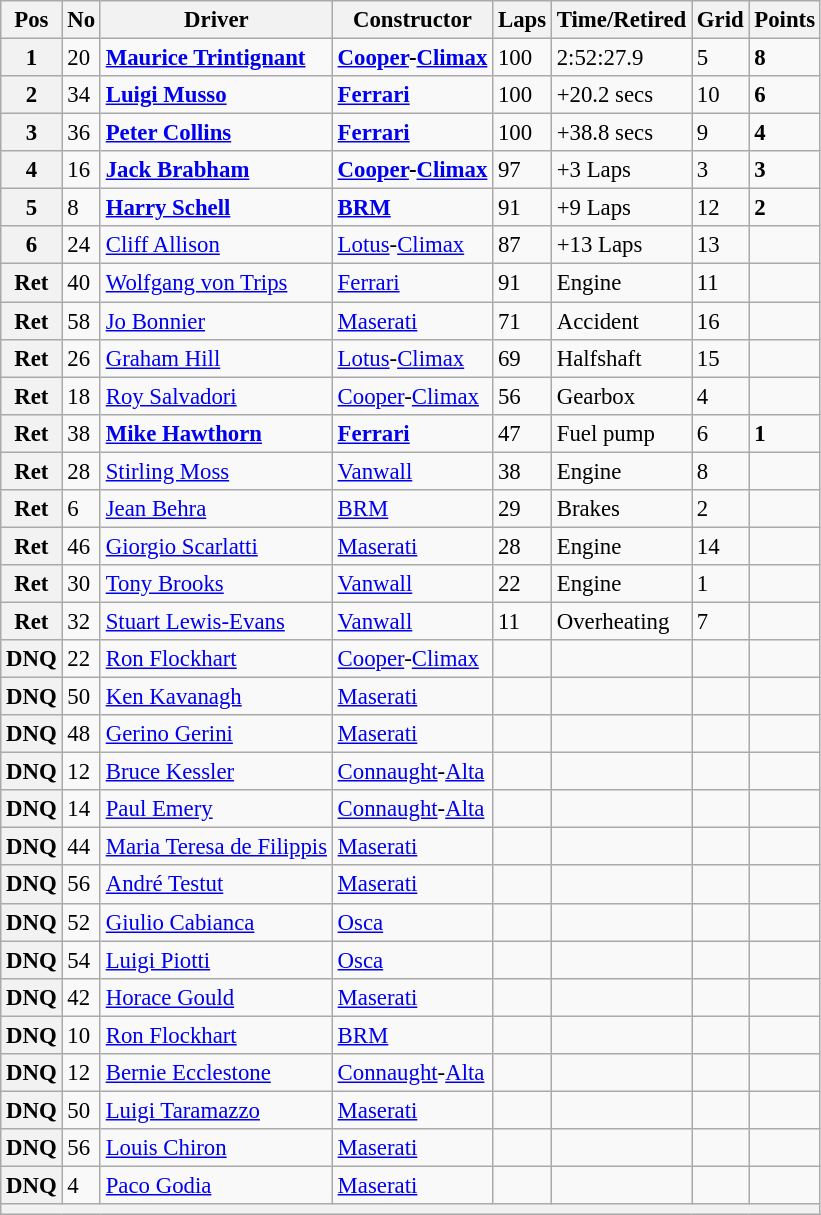<table class="wikitable" style="font-size: 95%;">
<tr>
<th>Pos</th>
<th>No</th>
<th>Driver</th>
<th>Constructor</th>
<th>Laps</th>
<th>Time/Retired</th>
<th>Grid</th>
<th>Points</th>
</tr>
<tr>
<th>1</th>
<td>20</td>
<td> <strong><a href='#'>Maurice Trintignant</a></strong></td>
<td><strong><a href='#'>Cooper</a>-<a href='#'>Climax</a></strong></td>
<td>100</td>
<td>2:52:27.9</td>
<td>5</td>
<td><strong>8</strong></td>
</tr>
<tr>
<th>2</th>
<td>34</td>
<td> <strong><a href='#'>Luigi Musso</a></strong></td>
<td><strong><a href='#'>Ferrari</a></strong></td>
<td>100</td>
<td>+20.2 secs</td>
<td>10</td>
<td><strong>6</strong></td>
</tr>
<tr>
<th>3</th>
<td>36</td>
<td> <strong><a href='#'>Peter Collins</a></strong></td>
<td><strong><a href='#'>Ferrari</a></strong></td>
<td>100</td>
<td>+38.8 secs</td>
<td>9</td>
<td><strong>4</strong></td>
</tr>
<tr>
<th>4</th>
<td>16</td>
<td> <strong><a href='#'>Jack Brabham</a></strong></td>
<td><strong><a href='#'>Cooper</a>-<a href='#'>Climax</a></strong></td>
<td>97</td>
<td>+3 Laps</td>
<td>3</td>
<td><strong>3</strong></td>
</tr>
<tr>
<th>5</th>
<td>8</td>
<td> <strong><a href='#'>Harry Schell</a></strong></td>
<td><strong><a href='#'>BRM</a></strong></td>
<td>91</td>
<td>+9 Laps</td>
<td>12</td>
<td><strong>2</strong></td>
</tr>
<tr>
<th>6</th>
<td>24</td>
<td> <a href='#'>Cliff Allison</a></td>
<td><a href='#'>Lotus</a>-<a href='#'>Climax</a></td>
<td>87</td>
<td>+13 Laps</td>
<td>13</td>
<td></td>
</tr>
<tr>
<th>Ret</th>
<td>40</td>
<td> <a href='#'>Wolfgang von Trips</a></td>
<td><a href='#'>Ferrari</a></td>
<td>91</td>
<td>Engine</td>
<td>11</td>
<td></td>
</tr>
<tr>
<th>Ret</th>
<td>58</td>
<td> <a href='#'>Jo Bonnier</a></td>
<td><a href='#'>Maserati</a></td>
<td>71</td>
<td>Accident</td>
<td>16</td>
<td></td>
</tr>
<tr>
<th>Ret</th>
<td>26</td>
<td> <a href='#'>Graham Hill</a></td>
<td><a href='#'>Lotus</a>-<a href='#'>Climax</a></td>
<td>69</td>
<td>Halfshaft</td>
<td>15</td>
<td></td>
</tr>
<tr>
<th>Ret</th>
<td>18</td>
<td> <a href='#'>Roy Salvadori</a></td>
<td><a href='#'>Cooper</a>-<a href='#'>Climax</a></td>
<td>56</td>
<td>Gearbox</td>
<td>4</td>
<td></td>
</tr>
<tr>
<th>Ret</th>
<td>38</td>
<td> <strong><a href='#'>Mike Hawthorn</a></strong></td>
<td><strong><a href='#'>Ferrari</a></strong></td>
<td>47</td>
<td>Fuel pump</td>
<td>6</td>
<td><strong>1</strong></td>
</tr>
<tr>
<th>Ret</th>
<td>28</td>
<td> <a href='#'>Stirling Moss</a></td>
<td><a href='#'>Vanwall</a></td>
<td>38</td>
<td>Engine</td>
<td>8</td>
<td></td>
</tr>
<tr>
<th>Ret</th>
<td>6</td>
<td> <a href='#'>Jean Behra</a></td>
<td><a href='#'>BRM</a></td>
<td>29</td>
<td>Brakes</td>
<td>2</td>
<td></td>
</tr>
<tr>
<th>Ret</th>
<td>46</td>
<td> <a href='#'>Giorgio Scarlatti</a></td>
<td><a href='#'>Maserati</a></td>
<td>28</td>
<td>Engine</td>
<td>14</td>
<td></td>
</tr>
<tr>
<th>Ret</th>
<td>30</td>
<td> <a href='#'>Tony Brooks</a></td>
<td><a href='#'>Vanwall</a></td>
<td>22</td>
<td>Engine</td>
<td>1</td>
<td></td>
</tr>
<tr>
<th>Ret</th>
<td>32</td>
<td> <a href='#'>Stuart Lewis-Evans</a></td>
<td><a href='#'>Vanwall</a></td>
<td>11</td>
<td>Overheating</td>
<td>7</td>
<td></td>
</tr>
<tr>
<th>DNQ</th>
<td>22</td>
<td> <a href='#'>Ron Flockhart</a></td>
<td><a href='#'>Cooper</a>-<a href='#'>Climax</a></td>
<td></td>
<td></td>
<td></td>
<td></td>
</tr>
<tr>
<th>DNQ</th>
<td>50</td>
<td> <a href='#'>Ken Kavanagh</a></td>
<td><a href='#'>Maserati</a></td>
<td></td>
<td></td>
<td></td>
<td></td>
</tr>
<tr>
<th>DNQ</th>
<td>48</td>
<td> <a href='#'>Gerino Gerini</a></td>
<td><a href='#'>Maserati</a></td>
<td></td>
<td></td>
<td></td>
<td></td>
</tr>
<tr>
<th>DNQ</th>
<td>12</td>
<td> <a href='#'>Bruce Kessler</a></td>
<td><a href='#'>Connaught</a>-<a href='#'>Alta</a></td>
<td></td>
<td></td>
<td></td>
<td></td>
</tr>
<tr>
<th>DNQ</th>
<td>14</td>
<td> <a href='#'>Paul Emery</a></td>
<td><a href='#'>Connaught</a>-<a href='#'>Alta</a></td>
<td></td>
<td></td>
<td></td>
<td></td>
</tr>
<tr>
<th>DNQ</th>
<td>44</td>
<td> <a href='#'>Maria Teresa de Filippis</a></td>
<td><a href='#'>Maserati</a></td>
<td></td>
<td></td>
<td></td>
<td></td>
</tr>
<tr>
<th>DNQ</th>
<td>56</td>
<td> <a href='#'>André Testut</a></td>
<td><a href='#'>Maserati</a></td>
<td></td>
<td></td>
<td></td>
<td></td>
</tr>
<tr>
<th>DNQ</th>
<td>52</td>
<td> <a href='#'>Giulio Cabianca</a></td>
<td><a href='#'>Osca</a></td>
<td></td>
<td></td>
<td></td>
<td></td>
</tr>
<tr>
<th>DNQ</th>
<td>54</td>
<td> <a href='#'>Luigi Piotti</a></td>
<td><a href='#'>Osca</a></td>
<td></td>
<td></td>
<td></td>
<td></td>
</tr>
<tr>
<th>DNQ</th>
<td>42</td>
<td> <a href='#'>Horace Gould</a></td>
<td><a href='#'>Maserati</a></td>
<td></td>
<td></td>
<td></td>
<td></td>
</tr>
<tr>
<th>DNQ</th>
<td>10</td>
<td> <a href='#'>Ron Flockhart</a></td>
<td><a href='#'>BRM</a></td>
<td></td>
<td></td>
<td></td>
<td></td>
</tr>
<tr>
<th>DNQ</th>
<td>12</td>
<td> <a href='#'>Bernie Ecclestone</a></td>
<td><a href='#'>Connaught</a>-<a href='#'>Alta</a></td>
<td></td>
<td></td>
<td></td>
<td></td>
</tr>
<tr>
<th>DNQ</th>
<td>50</td>
<td> <a href='#'>Luigi Taramazzo</a></td>
<td><a href='#'>Maserati</a></td>
<td></td>
<td></td>
<td></td>
<td></td>
</tr>
<tr>
<th>DNQ</th>
<td>56</td>
<td> <a href='#'>Louis Chiron</a></td>
<td><a href='#'>Maserati</a></td>
<td></td>
<td></td>
<td></td>
<td></td>
</tr>
<tr>
<th>DNQ</th>
<td>4</td>
<td> <a href='#'>Paco Godia</a></td>
<td><a href='#'>Maserati</a></td>
<td></td>
<td></td>
<td></td>
<td></td>
</tr>
<tr>
<th colspan="8"></th>
</tr>
</table>
